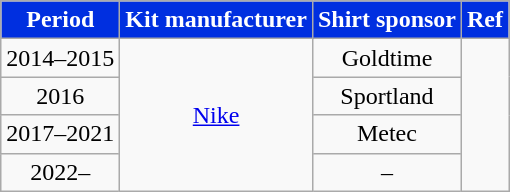<table class="wikitable" style="text-align:center">
<tr>
<th style="background: #002FE0; color:white">Period</th>
<th style="background: #002FE0; color:white">Kit manufacturer</th>
<th style="background: #002FE0; color:white">Shirt sponsor</th>
<th style="background: #002FE0; color:white">Ref</th>
</tr>
<tr>
<td>2014–2015</td>
<td rowspan="4"><a href='#'>Nike</a></td>
<td>Goldtime</td>
<td rowspan="4"></td>
</tr>
<tr>
<td>2016</td>
<td>Sportland</td>
</tr>
<tr>
<td>2017–2021</td>
<td>Metec</td>
</tr>
<tr>
<td>2022–</td>
<td>–</td>
</tr>
</table>
